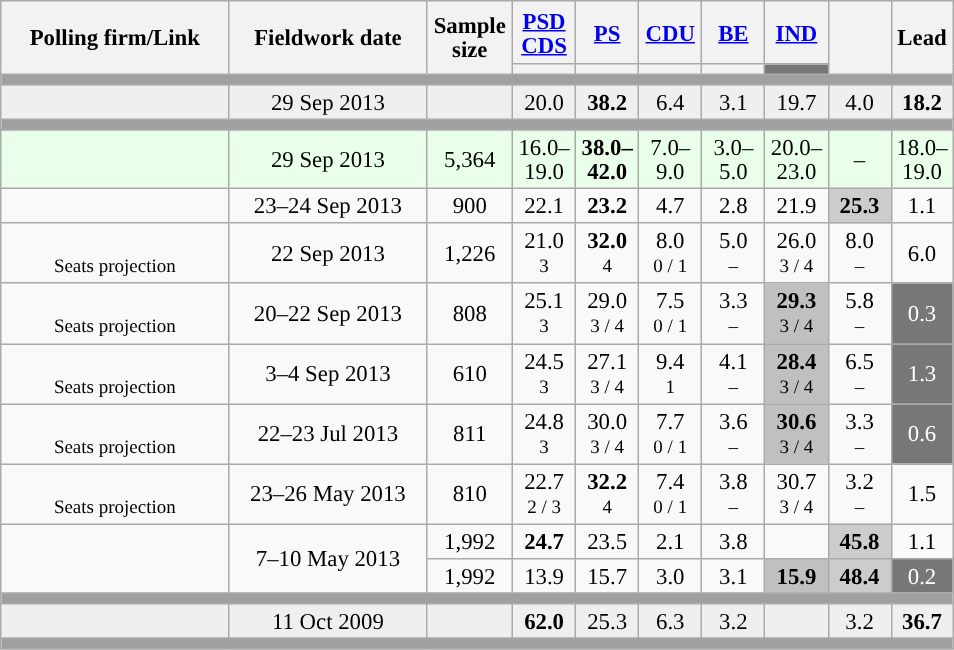<table class="wikitable collapsible sortable" style="text-align:center; font-size:95%; line-height:16px;">
<tr style="height:42px;">
<th style="width:145px;" rowspan="2">Polling firm/Link</th>
<th style="width:125px;" rowspan="2">Fieldwork date</th>
<th class="unsortable" style="width:50px;" rowspan="2">Sample size</th>
<th class="unsortable" style="width:35px;"><a href='#'>PSD</a><br><a href='#'>CDS</a></th>
<th class="unsortable" style="width:35px;"><a href='#'>PS</a></th>
<th class="unsortable" style="width:35px;"><a href='#'>CDU</a></th>
<th class="unsortable" style="width:35px;"><a href='#'>BE</a></th>
<th class="unsortable" style="width:35px;"><a href='#'>IND</a></th>
<th class="unsortable" style="width:35px;" rowspan="2"></th>
<th class="unsortable" style="width:30px;" rowspan="2">Lead</th>
</tr>
<tr>
<th class="unsortable" style="color:inherit;background:"></th>
<th class="unsortable" style="color:inherit;background:"></th>
<th class="unsortable" style="color:inherit;background:"></th>
<th class="unsortable" style="color:inherit;background:"></th>
<th class="unsortable" style="color:inherit;background:#777777;"></th>
</tr>
<tr>
<td colspan="12" style="background:#A0A0A0"></td>
</tr>
<tr style="background:#EFEFEF;">
<td><strong></strong></td>
<td data-sort-value="2019-10-06">29 Sep 2013</td>
<td></td>
<td>20.0<br></td>
<td><strong>38.2</strong><br></td>
<td>6.4<br></td>
<td>3.1<br></td>
<td>19.7<br></td>
<td>4.0<br></td>
<td style="background:"><strong>18.2</strong></td>
</tr>
<tr>
<td colspan="12" style="background:#A0A0A0"></td>
</tr>
<tr>
</tr>
<tr style="background:#EAFFEA"|>
<td></td>
<td data-sort-value="2019-10-06">29 Sep 2013</td>
<td>5,364</td>
<td>16.0–<br>19.0<br></td>
<td><strong>38.0–<br>42.0</strong><br></td>
<td>7.0–<br>9.0<br></td>
<td>3.0–<br>5.0<br></td>
<td>20.0–<br>23.0<br></td>
<td>–</td>
<td style="background:">18.0–<br>19.0</td>
</tr>
<tr>
<td align="center"></td>
<td align="center">23–24 Sep 2013</td>
<td>900</td>
<td align="center">22.1</td>
<td align="center" ><strong>23.2</strong></td>
<td align="center">4.7</td>
<td align="center">2.8</td>
<td align="center">21.9</td>
<td align="center" style="background:#cccccc"><strong>25.3</strong></td>
<td style="background:">1.1</td>
</tr>
<tr>
<td align="center"><br><small>Seats projection</small></td>
<td align="center">22 Sep 2013</td>
<td>1,226</td>
<td align="center">21.0<br><small>3</small></td>
<td align="center" ><strong>32.0</strong><br><small>4</small></td>
<td align="center">8.0<br><small>0 / 1</small></td>
<td align="center">5.0<br><small>– </small></td>
<td align="center">26.0<br><small>3 / 4</small></td>
<td align="center">8.0<br><small>– </small></td>
<td style="background:">6.0</td>
</tr>
<tr>
<td align="center"><br><small>Seats projection</small></td>
<td align="center">20–22 Sep 2013</td>
<td>808</td>
<td align="center">25.1<br><small>3</small></td>
<td align="center">29.0<br><small>3 / 4</small></td>
<td align="center">7.5<br><small>0 / 1</small></td>
<td align="center">3.3<br><small>– </small></td>
<td align="center" style="background:#C0C0C0"><strong>29.3</strong><br><small>3 / 4 </small></td>
<td align="center">5.8<br><small>– </small></td>
<td style="background:#777777;; color:white;">0.3</td>
</tr>
<tr>
<td align="center"><br><small>Seats projection</small></td>
<td align="center">3–4 Sep 2013</td>
<td>610</td>
<td align="center">24.5<br><small>3</small></td>
<td align="center">27.1<br><small>3 / 4</small></td>
<td align="center">9.4<br><small>1</small></td>
<td align="center">4.1<br><small>– </small></td>
<td align="center" style="background:#C0C0C0"><strong>28.4</strong><br><small>3 / 4 </small></td>
<td align="center">6.5<br><small>– </small></td>
<td style="background:#777777;; color:white;">1.3</td>
</tr>
<tr>
<td align="center"><br><small>Seats projection</small></td>
<td align="center">22–23 Jul 2013</td>
<td>811</td>
<td align="center">24.8<br><small>3</small></td>
<td align="center">30.0<br><small>3 / 4</small></td>
<td align="center">7.7<br><small>0 / 1</small></td>
<td align="center">3.6<br><small>– </small></td>
<td align="center" style="background:#C0C0C0"><strong>30.6</strong><br><small>3 / 4 </small></td>
<td align="center">3.3<br><small>– </small></td>
<td style="background:#777777;; color:white;">0.6</td>
</tr>
<tr>
<td align="center"><br><small>Seats projection</small></td>
<td align="center">23–26 May 2013</td>
<td>810</td>
<td align="center">22.7<br><small>2 / 3 </small></td>
<td align="center" ><strong>32.2</strong><br><small>4 </small></td>
<td align="center">7.4<br><small>0 / 1 </small></td>
<td align="center">3.8<br><small> – </small></td>
<td align="center">30.7<br><small>3 / 4 </small></td>
<td align="center">3.2<br><small>– </small></td>
<td style="background:">1.5</td>
</tr>
<tr>
<td rowspan="2" align="center"></td>
<td rowspan="2" align="center">7–10 May 2013</td>
<td>1,992</td>
<td align="center" ><strong>24.7</strong></td>
<td align="center">23.5</td>
<td align="center">2.1</td>
<td align="center">3.8</td>
<td></td>
<td align="center" style="background:#cccccc"><strong>45.8</strong></td>
<td style="background:">1.1</td>
</tr>
<tr>
<td>1,992</td>
<td align="center">13.9</td>
<td align="center">15.7</td>
<td align="center">3.0</td>
<td align="center">3.1</td>
<td align="center" style="background:#C0C0C0"><strong>15.9</strong></td>
<td align="center" style="background:#cccccc"><strong>48.4</strong></td>
<td style="background:#777777;; color:white;">0.2</td>
</tr>
<tr>
<td colspan="12" style="background:#A0A0A0"></td>
</tr>
<tr style="background:#EFEFEF;">
<td><strong></strong></td>
<td data-sort-value="2019-10-06">11 Oct 2009</td>
<td></td>
<td><strong>62.0</strong><br></td>
<td>25.3<br></td>
<td>6.3<br></td>
<td>3.2<br></td>
<td></td>
<td>3.2<br></td>
<td style="background:"><strong>36.7</strong></td>
</tr>
<tr>
<td colspan="12" style="background:#A0A0A0"></td>
</tr>
</table>
